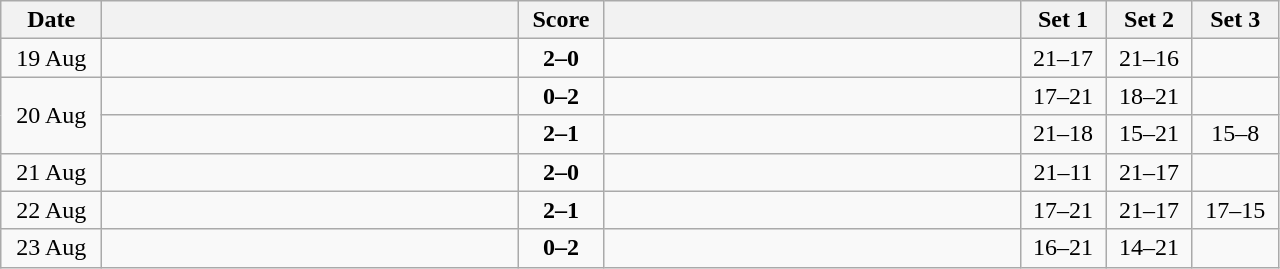<table class="wikitable" style="text-align: center;">
<tr>
<th width="60">Date</th>
<th align="right" width="270"></th>
<th width="50">Score</th>
<th align="left" width="270"></th>
<th width="50">Set 1</th>
<th width="50">Set 2</th>
<th width="50">Set 3</th>
</tr>
<tr>
<td>19 Aug</td>
<td align=left><strong></strong></td>
<td align=center><strong>2–0</strong></td>
<td align=left></td>
<td>21–17</td>
<td>21–16</td>
<td></td>
</tr>
<tr>
<td rowspan=2>20 Aug</td>
<td align=left></td>
<td align=center><strong>0–2</strong></td>
<td align=left><strong></strong></td>
<td>17–21</td>
<td>18–21</td>
<td></td>
</tr>
<tr>
<td align=left><strong></strong></td>
<td align=center><strong>2–1</strong></td>
<td align=left></td>
<td>21–18</td>
<td>15–21</td>
<td>15–8</td>
</tr>
<tr>
<td>21 Aug</td>
<td align=left><strong></strong></td>
<td align=center><strong>2–0</strong></td>
<td align=left></td>
<td>21–11</td>
<td>21–17</td>
<td></td>
</tr>
<tr>
<td>22 Aug</td>
<td align=left><strong></strong></td>
<td align=center><strong>2–1</strong></td>
<td align=left></td>
<td>17–21</td>
<td>21–17</td>
<td>17–15</td>
</tr>
<tr>
<td>23 Aug</td>
<td align=left></td>
<td align=center><strong>0–2</strong></td>
<td align=left><strong></strong></td>
<td>16–21</td>
<td>14–21</td>
<td></td>
</tr>
</table>
